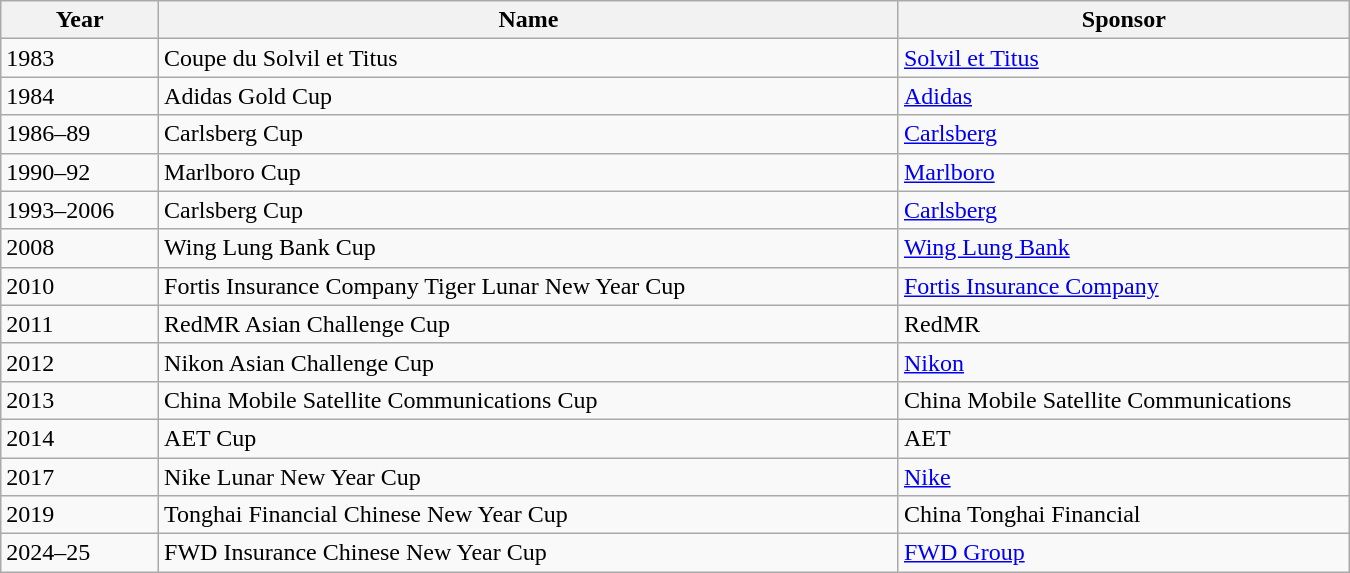<table class="wikitable sortable"  width="900px">
<tr>
<th width=100px>Year</th>
<th width=500px>Name</th>
<th width=300px>Sponsor</th>
</tr>
<tr>
<td>1983</td>
<td>Coupe du Solvil et Titus</td>
<td> <a href='#'>Solvil et Titus</a></td>
</tr>
<tr>
<td>1984</td>
<td>Adidas Gold Cup</td>
<td> <a href='#'>Adidas</a></td>
</tr>
<tr>
<td>1986–89</td>
<td>Carlsberg Cup</td>
<td> <a href='#'>Carlsberg</a></td>
</tr>
<tr>
<td>1990–92</td>
<td>Marlboro Cup</td>
<td> <a href='#'>Marlboro</a></td>
</tr>
<tr>
<td>1993–2006</td>
<td>Carlsberg Cup</td>
<td> <a href='#'>Carlsberg</a></td>
</tr>
<tr>
<td>2008</td>
<td>Wing Lung Bank Cup</td>
<td> <a href='#'>Wing Lung Bank</a></td>
</tr>
<tr>
<td>2010</td>
<td>Fortis Insurance Company Tiger Lunar New Year Cup</td>
<td> <a href='#'>Fortis Insurance Company</a></td>
</tr>
<tr>
<td>2011</td>
<td>RedMR Asian Challenge Cup</td>
<td> RedMR</td>
</tr>
<tr>
<td>2012</td>
<td>Nikon Asian Challenge Cup</td>
<td> <a href='#'>Nikon</a></td>
</tr>
<tr>
<td>2013</td>
<td>China Mobile Satellite Communications Cup</td>
<td> China Mobile Satellite Communications</td>
</tr>
<tr>
<td>2014</td>
<td>AET Cup</td>
<td> AET</td>
</tr>
<tr>
<td>2017</td>
<td>Nike Lunar New Year Cup</td>
<td> <a href='#'>Nike</a></td>
</tr>
<tr>
<td>2019</td>
<td>Tonghai Financial Chinese New Year Cup</td>
<td> China Tonghai Financial</td>
</tr>
<tr>
<td>2024–25</td>
<td>FWD Insurance Chinese New Year Cup</td>
<td> <a href='#'>FWD Group</a></td>
</tr>
</table>
